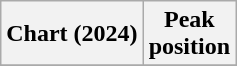<table class="wikitable plainrowheaders sortable" style="text-align:center;" border="1">
<tr>
<th scope="col">Chart (2024)</th>
<th scope="col">Peak<br>position</th>
</tr>
<tr>
</tr>
</table>
